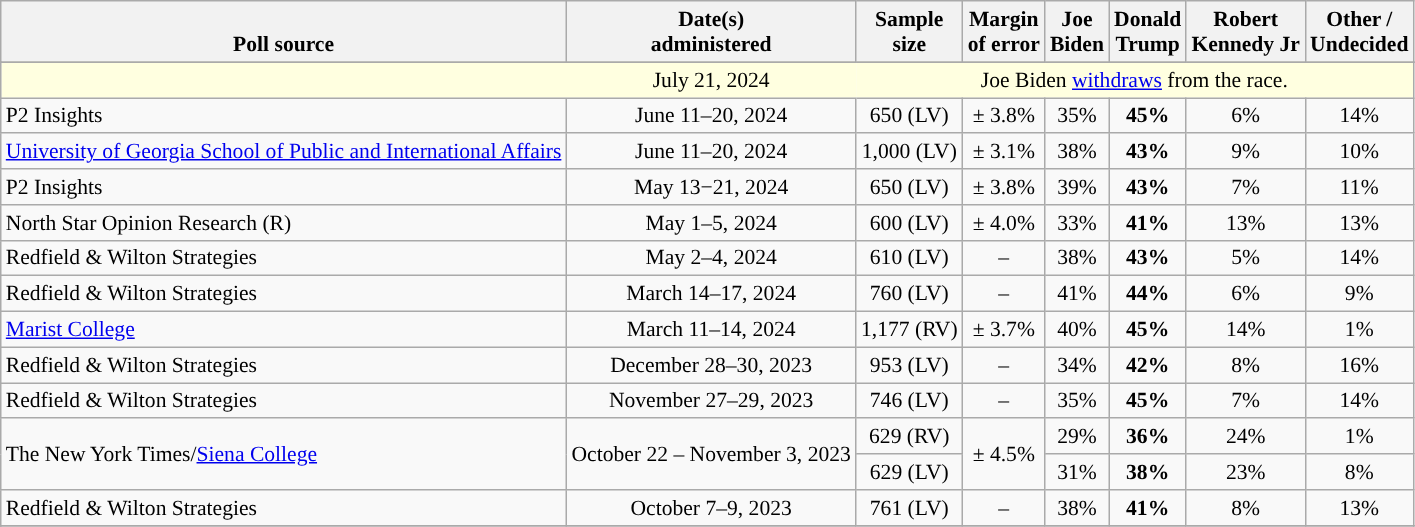<table class="wikitable sortable mw-datatable" style="font-size:90%;text-align:center;line-height:17px">
<tr valign=bottom>
<th>Poll source</th>
<th>Date(s)<br>administered</th>
<th>Sample<br>size</th>
<th>Margin<br>of error</th>
<th class="unsortable">Joe<br>Biden<br></th>
<th class="unsortable">Donald<br>Trump<br></th>
<th class="unsortable">Robert<br>Kennedy Jr<br></th>
<th class="unsortable">Other /<br>Undecided</th>
</tr>
<tr>
</tr>
<tr style="background:lightyellow;">
<td style="border-right-style:hidden;"></td>
<td style="border-right-style:hidden; " data-sort-value="2024-07-21">July 21, 2024</td>
<td colspan="6">Joe Biden <a href='#'>withdraws</a> from the race.</td>
</tr>
<tr>
<td style="text-align:left;">P2 Insights</td>
<td data-sort-value="2024-06-26">June 11–20, 2024</td>
<td>650 (LV)</td>
<td>± 3.8%</td>
<td>35%</td>
<td style="background-color:"><strong>45%</strong></td>
<td>6%</td>
<td>14%</td>
</tr>
<tr>
<td style="text-align:left;"><a href='#'>University of Georgia School of Public and International Affairs</a></td>
<td data-sort-value="2024-06-25">June 11–20, 2024</td>
<td>1,000 (LV)</td>
<td>± 3.1%</td>
<td>38%</td>
<td style="background-color:"><strong>43%</strong></td>
<td>9%</td>
<td>10%</td>
</tr>
<tr>
<td style="text-align:left;">P2 Insights</td>
<td data-sort-value="2024-05-21">May 13−21, 2024</td>
<td>650 (LV)</td>
<td>± 3.8%</td>
<td>39%</td>
<td style="background-color:"><strong>43%</strong></td>
<td>7%</td>
<td>11%</td>
</tr>
<tr>
<td style="text-align:left;">North Star Opinion Research (R)</td>
<td data-sort-value="2024-05-12">May 1–5, 2024</td>
<td>600 (LV)</td>
<td>± 4.0%</td>
<td>33%</td>
<td style="background-color:"><strong>41%</strong></td>
<td>13%</td>
<td>13%</td>
</tr>
<tr>
<td style="text-align:left;">Redfield & Wilton Strategies</td>
<td data-sort-value="2024-05-13">May 2–4, 2024</td>
<td>610 (LV)</td>
<td>–</td>
<td>38%</td>
<td style="background-color:"><strong>43%</strong></td>
<td>5%</td>
<td>14%</td>
</tr>
<tr>
<td style="text-align:left;">Redfield & Wilton Strategies</td>
<td data-sort-value="2024-03-25">March 14–17, 2024</td>
<td>760 (LV)</td>
<td>–</td>
<td>41%</td>
<td style="background-color:"><strong>44%</strong></td>
<td>6%</td>
<td>9%</td>
</tr>
<tr>
<td style="text-align:left;"><a href='#'>Marist College</a></td>
<td data-sort-value="2024-03-20">March 11–14, 2024</td>
<td>1,177 (RV)</td>
<td>± 3.7%</td>
<td>40%</td>
<td style="background-color:"><strong>45%</strong></td>
<td>14%</td>
<td>1%</td>
</tr>
<tr>
<td style="text-align:left;">Redfield & Wilton Strategies</td>
<td data-sort-value="2024-01-08">December 28–30, 2023</td>
<td>953 (LV)</td>
<td>–</td>
<td>34%</td>
<td style="background-color:"><strong>42%</strong></td>
<td>8%</td>
<td>16%</td>
</tr>
<tr>
<td style="text-align:left;">Redfield & Wilton Strategies</td>
<td data-sort-value="2023-12-05">November 27–29, 2023</td>
<td>746 (LV)</td>
<td>–</td>
<td>35%</td>
<td style="background-color:"><strong>45%</strong></td>
<td>7%</td>
<td>14%</td>
</tr>
<tr>
<td style="text-align:left;" rowspan="2">The New York Times/<a href='#'>Siena College</a></td>
<td rowspan="2">October 22 – November 3, 2023</td>
<td>629 (RV)</td>
<td rowspan="2">± 4.5%</td>
<td>29%</td>
<td style="background-color:"><strong>36%</strong></td>
<td>24%</td>
<td>1%</td>
</tr>
<tr>
<td>629 (LV)</td>
<td>31%</td>
<td style="background-color:"><strong>38%</strong></td>
<td>23%</td>
<td>8%</td>
</tr>
<tr>
<td style="text-align:left;">Redfield & Wilton Strategies</td>
<td data-sort-value="2023-10-15">October 7–9, 2023</td>
<td>761 (LV)</td>
<td>–</td>
<td>38%</td>
<td style="background-color:"><strong>41%</strong></td>
<td>8%</td>
<td>13%</td>
</tr>
<tr>
</tr>
<tr>
</tr>
</table>
